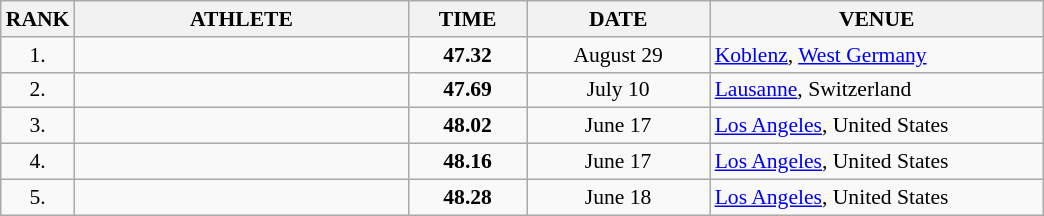<table class="wikitable" style="border-collapse: collapse; font-size: 90%;">
<tr>
<th>RANK</th>
<th align="center" style="width: 15em">ATHLETE</th>
<th align="center" style="width: 5em">TIME</th>
<th align="center" style="width: 8em">DATE</th>
<th align="center" style="width: 15em">VENUE</th>
</tr>
<tr>
<td align="center">1.</td>
<td></td>
<td align="center"><strong>47.32</strong></td>
<td align="center">August 29</td>
<td><a href='#'>Koblenz</a>, <a href='#'>West Germany</a></td>
</tr>
<tr>
<td align="center">2.</td>
<td></td>
<td align="center"><strong>47.69</strong></td>
<td align="center">July 10</td>
<td><a href='#'>Lausanne</a>, Switzerland</td>
</tr>
<tr>
<td align="center">3.</td>
<td></td>
<td align="center"><strong>48.02</strong></td>
<td align="center">June 17</td>
<td><a href='#'>Los Angeles</a>, United States</td>
</tr>
<tr>
<td align="center">4.</td>
<td></td>
<td align="center"><strong>48.16</strong></td>
<td align="center">June 17</td>
<td><a href='#'>Los Angeles</a>, United States</td>
</tr>
<tr>
<td align="center">5.</td>
<td></td>
<td align="center"><strong>48.28</strong></td>
<td align="center">June 18</td>
<td><a href='#'>Los Angeles</a>, United States</td>
</tr>
</table>
